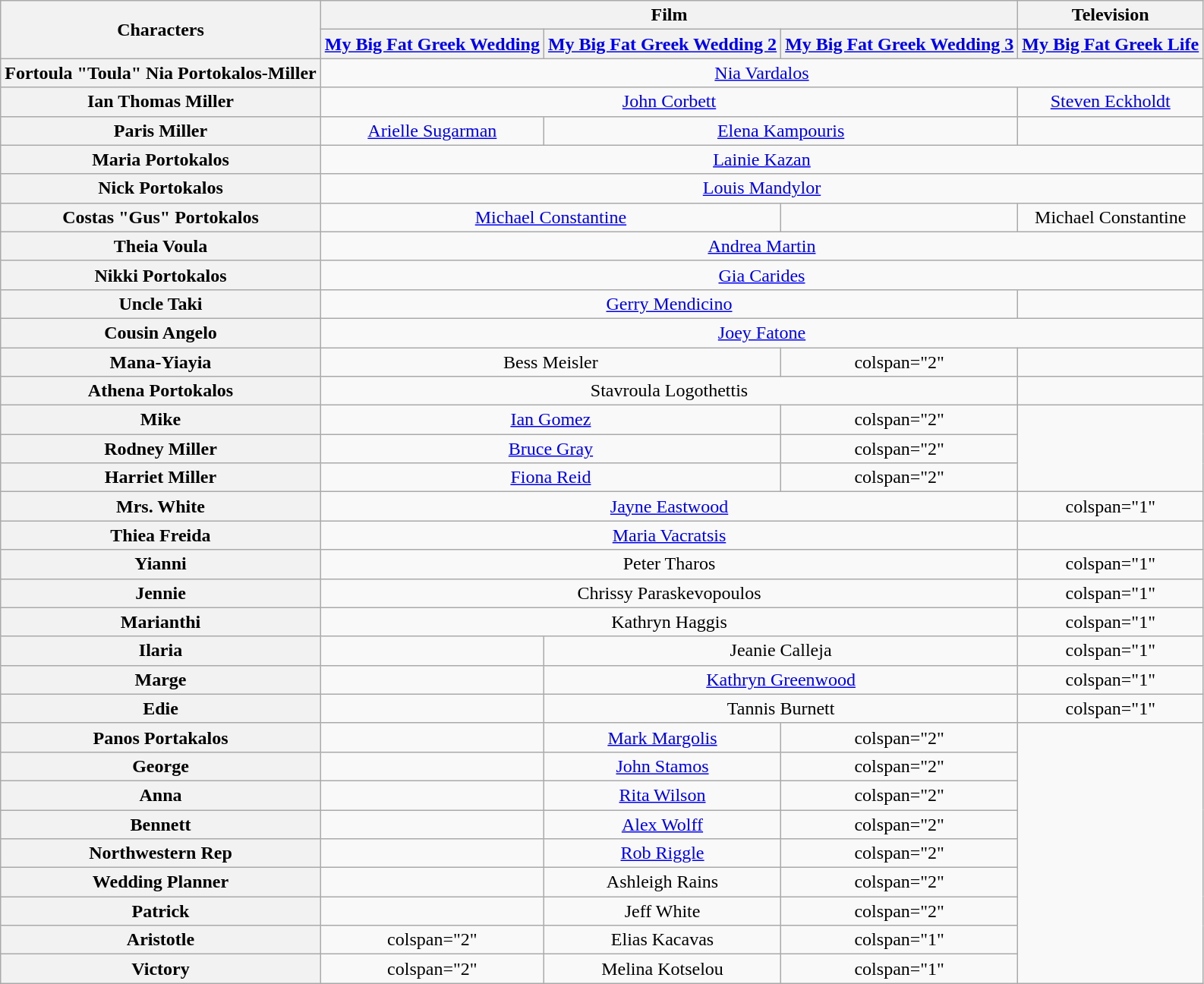<table class="wikitable" style="text-align:center;">
<tr>
<th rowspan="2">Characters</th>
<th colspan="3">Film</th>
<th>Television</th>
</tr>
<tr>
<th><a href='#'>My Big Fat Greek Wedding</a></th>
<th><a href='#'>My Big Fat Greek Wedding 2</a></th>
<th><a href='#'>My Big Fat Greek Wedding 3</a></th>
<th><a href='#'>My Big Fat Greek Life</a></th>
</tr>
<tr>
<th>Fortoula "Toula" Nia Portokalos-Miller</th>
<td colspan="4"><a href='#'>Nia Vardalos</a></td>
</tr>
<tr>
<th>Ian Thomas Miller</th>
<td colspan="3"><a href='#'>John Corbett</a></td>
<td><a href='#'>Steven Eckholdt</a></td>
</tr>
<tr>
<th>Paris Miller</th>
<td><a href='#'>Arielle Sugarman</a></td>
<td colspan="2"><a href='#'>Elena Kampouris</a></td>
<td></td>
</tr>
<tr>
<th>Maria Portokalos</th>
<td colspan="4"><a href='#'>Lainie Kazan</a></td>
</tr>
<tr>
<th>Nick Portokalos</th>
<td colspan="4"><a href='#'>Louis Mandylor</a></td>
</tr>
<tr>
<th>Costas "Gus" Portokalos</th>
<td colspan="2"><a href='#'>Michael Constantine</a></td>
<td></td>
<td colspan="1">Michael Constantine</td>
</tr>
<tr>
<th>Theia Voula</th>
<td colspan="4"><a href='#'>Andrea Martin</a></td>
</tr>
<tr>
<th>Nikki Portokalos</th>
<td colspan="4"><a href='#'>Gia Carides</a></td>
</tr>
<tr>
<th>Uncle Taki</th>
<td colspan="3"><a href='#'>Gerry Mendicino</a></td>
<td></td>
</tr>
<tr>
<th>Cousin Angelo</th>
<td colspan="4"><a href='#'>Joey Fatone</a></td>
</tr>
<tr>
<th>Mana-Yiayia</th>
<td colspan="2">Bess Meisler</td>
<td>colspan="2" </td>
</tr>
<tr>
<th>Athena Portokalos</th>
<td colspan="3">Stavroula Logothettis</td>
<td></td>
</tr>
<tr>
<th>Mike</th>
<td colspan="2"><a href='#'>Ian Gomez</a></td>
<td>colspan="2" </td>
</tr>
<tr>
<th>Rodney Miller</th>
<td colspan="2"><a href='#'>Bruce Gray</a></td>
<td>colspan="2" </td>
</tr>
<tr>
<th>Harriet Miller</th>
<td colspan="2"><a href='#'>Fiona Reid</a></td>
<td>colspan="2" </td>
</tr>
<tr>
<th>Mrs. White</th>
<td colspan="3"><a href='#'>Jayne Eastwood</a></td>
<td>colspan="1" </td>
</tr>
<tr>
<th>Thiea Freida</th>
<td colspan="3"><a href='#'>Maria Vacratsis</a></td>
<td></td>
</tr>
<tr>
<th>Yianni</th>
<td colspan="3">Peter Tharos</td>
<td>colspan="1" </td>
</tr>
<tr>
<th>Jennie</th>
<td colspan="3">Chrissy Paraskevopoulos</td>
<td>colspan="1" </td>
</tr>
<tr>
<th>Marianthi</th>
<td colspan="3">Kathryn Haggis</td>
<td>colspan="1" </td>
</tr>
<tr>
<th>Ilaria</th>
<td></td>
<td colspan="2">Jeanie Calleja</td>
<td>colspan="1" </td>
</tr>
<tr>
<th>Marge</th>
<td></td>
<td colspan="2"><a href='#'>Kathryn Greenwood</a></td>
<td>colspan="1" </td>
</tr>
<tr>
<th>Edie</th>
<td></td>
<td colspan="2">Tannis Burnett</td>
<td>colspan="1" </td>
</tr>
<tr>
<th>Panos Portakalos</th>
<td></td>
<td colspan="1"><a href='#'>Mark Margolis</a></td>
<td>colspan="2" </td>
</tr>
<tr>
<th>George</th>
<td></td>
<td colspan="1"><a href='#'>John Stamos</a></td>
<td>colspan="2" </td>
</tr>
<tr>
<th>Anna</th>
<td></td>
<td colspan="1"><a href='#'>Rita Wilson</a></td>
<td>colspan="2" </td>
</tr>
<tr>
<th>Bennett</th>
<td></td>
<td colspan="1"><a href='#'>Alex Wolff</a></td>
<td>colspan="2" </td>
</tr>
<tr>
<th>Northwestern Rep</th>
<td></td>
<td colspan="1"><a href='#'>Rob Riggle</a></td>
<td>colspan="2" </td>
</tr>
<tr>
<th>Wedding Planner</th>
<td></td>
<td colspan="1">Ashleigh Rains</td>
<td>colspan="2" </td>
</tr>
<tr>
<th>Patrick</th>
<td></td>
<td colspan="1">Jeff White</td>
<td>colspan="2" </td>
</tr>
<tr>
<th>Aristotle</th>
<td>colspan="2" </td>
<td colspan="1">Elias Kacavas</td>
<td>colspan="1" </td>
</tr>
<tr>
<th>Victory</th>
<td>colspan="2" </td>
<td colspan="1">Melina Kotselou</td>
<td>colspan="1" </td>
</tr>
</table>
